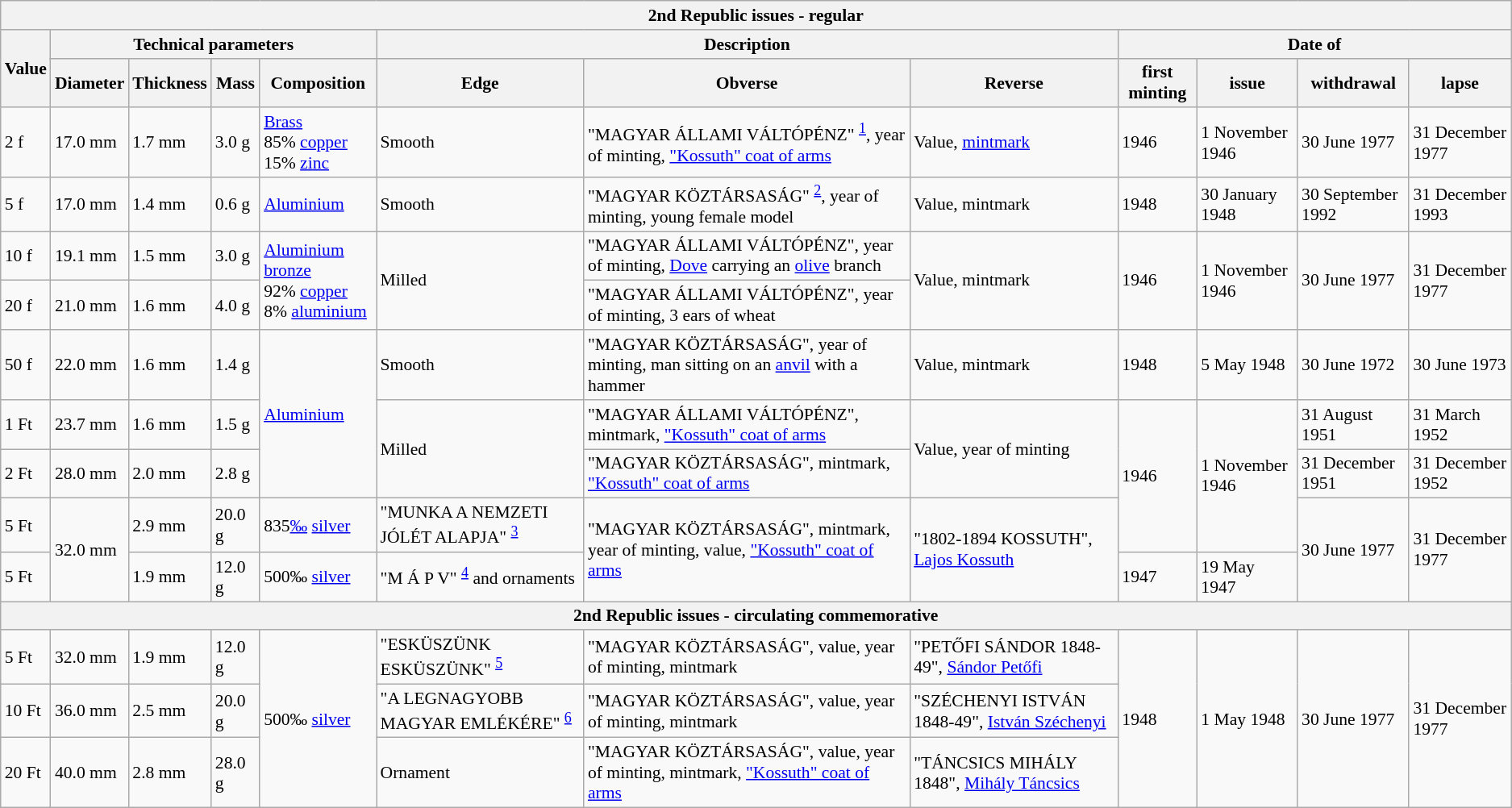<table class="wikitable" style="font-size: 90%">
<tr>
<th colspan="12">2nd Republic issues - regular</th>
</tr>
<tr>
<th rowspan="2">Value</th>
<th colspan="4">Technical parameters</th>
<th colspan="3">Description</th>
<th colspan="4">Date of</th>
</tr>
<tr>
<th>Diameter</th>
<th>Thickness</th>
<th>Mass</th>
<th>Composition</th>
<th>Edge</th>
<th>Obverse</th>
<th>Reverse</th>
<th>first minting</th>
<th>issue</th>
<th>withdrawal</th>
<th>lapse</th>
</tr>
<tr>
<td>2 f</td>
<td>17.0 mm</td>
<td>1.7 mm</td>
<td>3.0 g</td>
<td><a href='#'>Brass</a><br>85% <a href='#'>copper</a><br>15% <a href='#'>zinc</a></td>
<td>Smooth</td>
<td>"MAGYAR ÁLLAMI VÁLTÓPÉNZ" <sup><a href='#'>1</a></sup>, year of minting, <a href='#'>"Kossuth" coat of arms</a></td>
<td>Value, <a href='#'>mintmark</a></td>
<td>1946</td>
<td>1 November 1946</td>
<td>30 June 1977</td>
<td>31 December 1977</td>
</tr>
<tr>
<td>5 f</td>
<td>17.0 mm</td>
<td>1.4 mm</td>
<td>0.6 g</td>
<td><a href='#'>Aluminium</a></td>
<td>Smooth</td>
<td>"MAGYAR KÖZTÁRSASÁG" <sup><a href='#'>2</a></sup>, year of minting, young female model</td>
<td>Value, mintmark</td>
<td>1948</td>
<td>30 January 1948</td>
<td>30 September 1992</td>
<td>31 December 1993</td>
</tr>
<tr>
<td>10 f</td>
<td>19.1 mm</td>
<td>1.5 mm</td>
<td>3.0 g</td>
<td rowspan="2"><a href='#'>Aluminium bronze</a><br>92% <a href='#'>copper</a><br>8% <a href='#'>aluminium</a></td>
<td rowspan="2">Milled</td>
<td>"MAGYAR ÁLLAMI VÁLTÓPÉNZ", year of minting, <a href='#'>Dove</a> carrying an <a href='#'>olive</a> branch</td>
<td rowspan="2">Value, mintmark</td>
<td rowspan="2">1946</td>
<td rowspan="2">1 November 1946</td>
<td rowspan="2">30 June 1977</td>
<td rowspan="2">31 December 1977</td>
</tr>
<tr>
<td>20 f</td>
<td>21.0 mm</td>
<td>1.6 mm</td>
<td>4.0 g</td>
<td>"MAGYAR ÁLLAMI VÁLTÓPÉNZ", year of minting, 3 ears of wheat</td>
</tr>
<tr>
<td>50 f</td>
<td>22.0 mm</td>
<td>1.6 mm</td>
<td>1.4 g</td>
<td rowspan="3"><a href='#'>Aluminium</a></td>
<td>Smooth</td>
<td>"MAGYAR KÖZTÁRSASÁG", year of minting, man sitting on an <a href='#'>anvil</a> with a hammer</td>
<td>Value, mintmark</td>
<td>1948</td>
<td>5 May 1948</td>
<td>30 June 1972</td>
<td>30 June 1973</td>
</tr>
<tr>
<td>1 Ft</td>
<td>23.7 mm</td>
<td>1.6 mm</td>
<td>1.5 g</td>
<td rowspan="2">Milled</td>
<td>"MAGYAR ÁLLAMI VÁLTÓPÉNZ", mintmark, <a href='#'>"Kossuth" coat of arms</a></td>
<td rowspan="2">Value, year of minting</td>
<td rowspan="3">1946</td>
<td rowspan="3">1 November 1946</td>
<td>31 August 1951</td>
<td>31 March 1952</td>
</tr>
<tr>
<td>2 Ft</td>
<td>28.0 mm</td>
<td>2.0 mm</td>
<td>2.8 g</td>
<td>"MAGYAR KÖZTÁRSASÁG", mintmark, <a href='#'>"Kossuth" coat of arms</a></td>
<td>31 December 1951</td>
<td>31 December 1952</td>
</tr>
<tr>
<td>5 Ft</td>
<td rowspan="2">32.0 mm</td>
<td>2.9 mm</td>
<td>20.0 g</td>
<td>835<a href='#'>‰</a> <a href='#'>silver</a></td>
<td>"MUNKA A NEMZETI JÓLÉT ALAPJA" <sup><a href='#'>3</a></sup></td>
<td rowspan="2">"MAGYAR KÖZTÁRSASÁG", mintmark, year of minting, value, <a href='#'>"Kossuth" coat of arms</a></td>
<td rowspan="2">"1802-1894 KOSSUTH", <a href='#'>Lajos Kossuth</a></td>
<td rowspan="2">30 June 1977</td>
<td rowspan="2">31 December 1977</td>
</tr>
<tr>
<td>5 Ft</td>
<td>1.9 mm</td>
<td>12.0 g</td>
<td>500‰ <a href='#'>silver</a></td>
<td>"M Á P V" <sup><a href='#'>4</a></sup> and ornaments</td>
<td>1947</td>
<td>19 May 1947</td>
</tr>
<tr>
<th colspan="14">2nd Republic issues - circulating commemorative</th>
</tr>
<tr>
<td>5 Ft</td>
<td>32.0 mm</td>
<td>1.9 mm</td>
<td>12.0 g</td>
<td rowspan="3">500‰ <a href='#'>silver</a></td>
<td>"ESKÜSZÜNK ESKÜSZÜNK" <sup><a href='#'>5</a></sup></td>
<td>"MAGYAR KÖZTÁRSASÁG", value, year of minting, mintmark</td>
<td>"PETŐFI SÁNDOR 1848-49", <a href='#'>Sándor Petőfi</a></td>
<td rowspan="3">1948</td>
<td rowspan="3">1 May 1948</td>
<td rowspan="3">30 June 1977</td>
<td rowspan="3">31 December 1977</td>
</tr>
<tr>
<td>10 Ft</td>
<td>36.0 mm</td>
<td>2.5 mm</td>
<td>20.0 g</td>
<td>"A LEGNAGYOBB MAGYAR EMLÉKÉRE" <sup><a href='#'>6</a></sup></td>
<td>"MAGYAR KÖZTÁRSASÁG", value, year of minting, mintmark</td>
<td>"SZÉCHENYI ISTVÁN 1848-49", <a href='#'>István Széchenyi</a></td>
</tr>
<tr>
<td>20 Ft</td>
<td>40.0 mm</td>
<td>2.8 mm</td>
<td>28.0 g</td>
<td>Ornament</td>
<td>"MAGYAR KÖZTÁRSASÁG", value, year of minting, mintmark, <a href='#'>"Kossuth" coat of arms</a></td>
<td>"TÁNCSICS MIHÁLY 1848", <a href='#'>Mihály Táncsics</a></td>
</tr>
</table>
